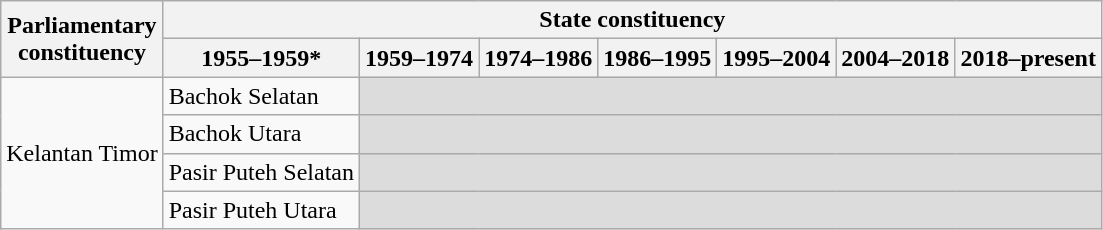<table class="wikitable">
<tr>
<th rowspan="2">Parliamentary<br>constituency</th>
<th colspan="7">State constituency</th>
</tr>
<tr>
<th>1955–1959*</th>
<th>1959–1974</th>
<th>1974–1986</th>
<th>1986–1995</th>
<th>1995–2004</th>
<th>2004–2018</th>
<th>2018–present</th>
</tr>
<tr>
<td rowspan="4">Kelantan Timor</td>
<td>Bachok Selatan</td>
<td colspan="6" bgcolor="dcdcdc"></td>
</tr>
<tr>
<td>Bachok Utara</td>
<td colspan="6" bgcolor="dcdcdc"></td>
</tr>
<tr>
<td>Pasir Puteh Selatan</td>
<td colspan="6" bgcolor="dcdcdc"></td>
</tr>
<tr>
<td>Pasir Puteh Utara</td>
<td colspan="6" bgcolor="dcdcdc"></td>
</tr>
</table>
